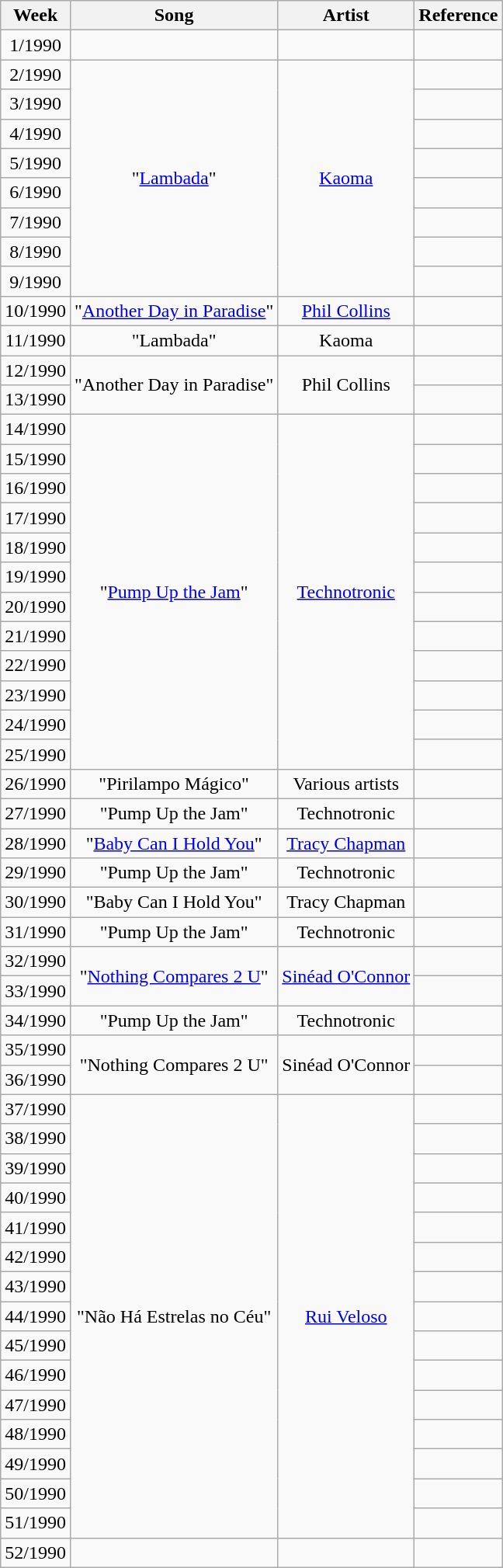<table class="wikitable" style="text-align:center">
<tr>
<th>Week</th>
<th>Song</th>
<th>Artist</th>
<th>Reference</th>
</tr>
<tr>
<td>1/1990</td>
<td></td>
<td></td>
<td></td>
</tr>
<tr>
<td>2/1990</td>
<td rowspan="8">"<a href='#'>Lambada</a>"</td>
<td rowspan="8"><a href='#'>Kaoma</a></td>
<td></td>
</tr>
<tr>
<td>3/1990</td>
<td></td>
</tr>
<tr>
<td>4/1990</td>
<td></td>
</tr>
<tr>
<td>5/1990</td>
<td></td>
</tr>
<tr>
<td>6/1990</td>
<td></td>
</tr>
<tr>
<td>7/1990</td>
<td></td>
</tr>
<tr>
<td>8/1990</td>
<td></td>
</tr>
<tr>
<td>9/1990</td>
<td></td>
</tr>
<tr>
<td>10/1990</td>
<td>"<a href='#'>Another Day in Paradise</a>"</td>
<td><a href='#'>Phil Collins</a></td>
<td></td>
</tr>
<tr>
<td>11/1990</td>
<td>"Lambada"</td>
<td>Kaoma</td>
<td></td>
</tr>
<tr>
<td>12/1990</td>
<td rowspan="2">"Another Day in Paradise"</td>
<td rowspan="2">Phil Collins</td>
<td></td>
</tr>
<tr>
<td>13/1990</td>
<td></td>
</tr>
<tr>
<td>14/1990</td>
<td rowspan="12">"<a href='#'>Pump Up the Jam</a>"</td>
<td rowspan="12"><a href='#'>Technotronic</a></td>
<td></td>
</tr>
<tr>
<td>15/1990</td>
<td></td>
</tr>
<tr>
<td>16/1990</td>
<td></td>
</tr>
<tr>
<td>17/1990</td>
<td></td>
</tr>
<tr>
<td>18/1990</td>
<td></td>
</tr>
<tr>
<td>19/1990</td>
<td></td>
</tr>
<tr>
<td>20/1990</td>
<td></td>
</tr>
<tr>
<td>21/1990</td>
<td></td>
</tr>
<tr>
<td>22/1990</td>
<td></td>
</tr>
<tr>
<td>23/1990</td>
<td></td>
</tr>
<tr>
<td>24/1990</td>
<td></td>
</tr>
<tr>
<td>25/1990</td>
<td></td>
</tr>
<tr>
<td>26/1990</td>
<td>"Pirilampo Mágico"</td>
<td>Various artists</td>
<td></td>
</tr>
<tr>
<td>27/1990</td>
<td>"Pump Up the Jam"</td>
<td>Technotronic</td>
<td></td>
</tr>
<tr>
<td>28/1990</td>
<td>"<a href='#'>Baby Can I Hold You</a>"</td>
<td><a href='#'>Tracy Chapman</a></td>
<td></td>
</tr>
<tr>
<td>29/1990</td>
<td>"Pump Up the Jam"</td>
<td>Technotronic</td>
<td></td>
</tr>
<tr>
<td>30/1990</td>
<td>"Baby Can I Hold You"</td>
<td>Tracy Chapman</td>
<td></td>
</tr>
<tr>
<td>31/1990</td>
<td>"Pump Up the Jam"</td>
<td>Technotronic</td>
<td></td>
</tr>
<tr>
<td>32/1990</td>
<td rowspan="2">"<a href='#'>Nothing Compares 2 U</a>"</td>
<td rowspan="2"><a href='#'>Sinéad O'Connor</a></td>
<td></td>
</tr>
<tr>
<td>33/1990</td>
<td></td>
</tr>
<tr>
<td>34/1990</td>
<td>"Pump Up the Jam"</td>
<td>Technotronic</td>
<td></td>
</tr>
<tr>
<td>35/1990</td>
<td rowspan="2">"Nothing Compares 2 U"</td>
<td rowspan="2">Sinéad O'Connor</td>
<td></td>
</tr>
<tr>
<td>36/1990</td>
<td></td>
</tr>
<tr>
<td>37/1990</td>
<td rowspan="15">"Não Há Estrelas no Céu"</td>
<td rowspan="15"><a href='#'>Rui Veloso</a></td>
<td></td>
</tr>
<tr>
<td>38/1990</td>
<td></td>
</tr>
<tr>
<td>39/1990</td>
<td></td>
</tr>
<tr>
<td>40/1990</td>
<td></td>
</tr>
<tr>
<td>41/1990</td>
<td></td>
</tr>
<tr>
<td>42/1990</td>
<td></td>
</tr>
<tr>
<td>43/1990</td>
<td></td>
</tr>
<tr>
<td>44/1990</td>
<td></td>
</tr>
<tr>
<td>45/1990</td>
<td></td>
</tr>
<tr>
<td>46/1990</td>
<td></td>
</tr>
<tr>
<td>47/1990</td>
<td></td>
</tr>
<tr>
<td>48/1990</td>
<td></td>
</tr>
<tr>
<td>49/1990</td>
<td></td>
</tr>
<tr>
<td>50/1990</td>
<td></td>
</tr>
<tr>
<td>51/1990</td>
<td></td>
</tr>
<tr>
<td>52/1990</td>
<td></td>
<td></td>
<td></td>
</tr>
</table>
